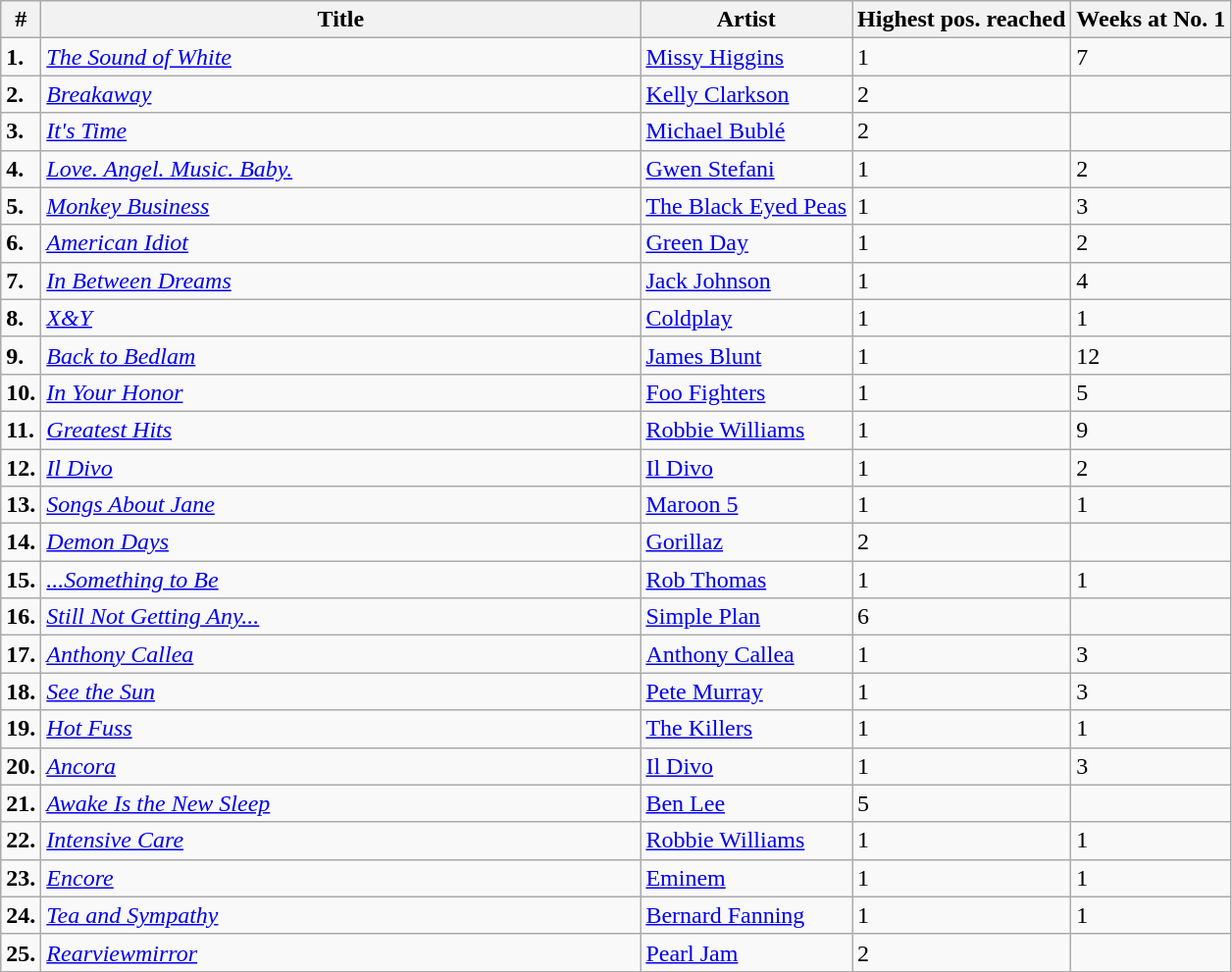<table class="wikitable">
<tr>
<th>#</th>
<th width="400">Title</th>
<th>Artist</th>
<th>Highest pos. reached</th>
<th>Weeks at No. 1</th>
</tr>
<tr>
<td><strong>1.</strong></td>
<td><em><a href='#'>The Sound of White</a></em></td>
<td><a href='#'>Missy Higgins</a></td>
<td>1</td>
<td>7</td>
</tr>
<tr>
<td><strong>2.</strong></td>
<td><em><a href='#'>Breakaway</a></em></td>
<td><a href='#'>Kelly Clarkson</a></td>
<td>2</td>
<td></td>
</tr>
<tr>
<td><strong>3.</strong></td>
<td><em><a href='#'>It's Time</a></em></td>
<td><a href='#'>Michael Bublé</a></td>
<td>2</td>
<td></td>
</tr>
<tr>
<td><strong>4.</strong></td>
<td><em><a href='#'>Love. Angel. Music. Baby.</a></em></td>
<td><a href='#'>Gwen Stefani</a></td>
<td>1</td>
<td>2</td>
</tr>
<tr>
<td><strong>5.</strong></td>
<td><em><a href='#'>Monkey Business</a></em></td>
<td><a href='#'>The Black Eyed Peas</a></td>
<td>1</td>
<td>3</td>
</tr>
<tr>
<td><strong>6.</strong></td>
<td><em><a href='#'>American Idiot</a></em></td>
<td><a href='#'>Green Day</a></td>
<td>1</td>
<td>2</td>
</tr>
<tr>
<td><strong>7.</strong></td>
<td><em><a href='#'>In Between Dreams</a></em></td>
<td><a href='#'>Jack Johnson</a></td>
<td>1</td>
<td>4</td>
</tr>
<tr>
<td><strong>8.</strong></td>
<td><em><a href='#'>X&Y</a></em></td>
<td><a href='#'>Coldplay</a></td>
<td>1</td>
<td>1</td>
</tr>
<tr>
<td><strong>9.</strong></td>
<td><em><a href='#'>Back to Bedlam</a></em></td>
<td><a href='#'>James Blunt</a></td>
<td>1</td>
<td>12</td>
</tr>
<tr>
<td><strong>10.</strong></td>
<td><em><a href='#'>In Your Honor</a></em></td>
<td><a href='#'>Foo Fighters</a></td>
<td>1</td>
<td>5</td>
</tr>
<tr>
<td><strong>11.</strong></td>
<td><em><a href='#'>Greatest Hits</a></em></td>
<td><a href='#'>Robbie Williams</a></td>
<td>1</td>
<td>9</td>
</tr>
<tr>
<td><strong>12.</strong></td>
<td><em><a href='#'>Il Divo</a></em></td>
<td><a href='#'>Il Divo</a></td>
<td>1</td>
<td>2</td>
</tr>
<tr>
<td><strong>13.</strong></td>
<td><em><a href='#'>Songs About Jane</a></em></td>
<td><a href='#'>Maroon 5</a></td>
<td>1</td>
<td>1</td>
</tr>
<tr>
<td><strong>14.</strong></td>
<td><em><a href='#'>Demon Days</a></em></td>
<td><a href='#'>Gorillaz</a></td>
<td>2</td>
<td></td>
</tr>
<tr>
<td><strong>15.</strong></td>
<td><em><a href='#'>...Something to Be</a></em></td>
<td><a href='#'>Rob Thomas</a></td>
<td>1</td>
<td>1</td>
</tr>
<tr>
<td><strong>16.</strong></td>
<td><em><a href='#'>Still Not Getting Any...</a></em></td>
<td><a href='#'>Simple Plan</a></td>
<td>6</td>
<td></td>
</tr>
<tr>
<td><strong>17.</strong></td>
<td><em><a href='#'>Anthony Callea</a></em></td>
<td><a href='#'>Anthony Callea</a></td>
<td>1</td>
<td>3</td>
</tr>
<tr>
<td><strong>18.</strong></td>
<td><em><a href='#'>See the Sun</a></em></td>
<td><a href='#'>Pete Murray</a></td>
<td>1</td>
<td>3</td>
</tr>
<tr>
<td><strong>19.</strong></td>
<td><em><a href='#'>Hot Fuss</a></em></td>
<td><a href='#'>The Killers</a></td>
<td>1</td>
<td>1</td>
</tr>
<tr>
<td><strong>20.</strong></td>
<td><em><a href='#'>Ancora</a></em></td>
<td><a href='#'>Il Divo</a></td>
<td>1</td>
<td>3</td>
</tr>
<tr>
<td><strong>21.</strong></td>
<td><em><a href='#'>Awake Is the New Sleep</a></em></td>
<td><a href='#'>Ben Lee</a></td>
<td>5</td>
<td></td>
</tr>
<tr>
<td><strong>22.</strong></td>
<td><em><a href='#'>Intensive Care</a></em></td>
<td><a href='#'>Robbie Williams</a></td>
<td>1</td>
<td>1</td>
</tr>
<tr>
<td><strong>23.</strong></td>
<td><em><a href='#'>Encore</a></em></td>
<td><a href='#'>Eminem</a></td>
<td>1</td>
<td>1</td>
</tr>
<tr>
<td><strong>24.</strong></td>
<td><em><a href='#'>Tea and Sympathy</a></em></td>
<td><a href='#'>Bernard Fanning</a></td>
<td>1</td>
<td>1</td>
</tr>
<tr>
<td><strong>25.</strong></td>
<td><em><a href='#'>Rearviewmirror</a></em></td>
<td><a href='#'>Pearl Jam</a></td>
<td>2</td>
<td></td>
</tr>
</table>
